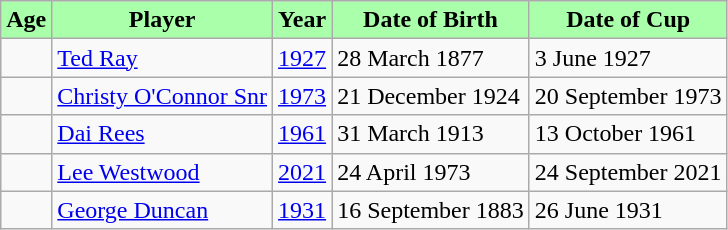<table class="wikitable">
<tr style="background:#aaffaa;">
<td align="center"><strong>Age</strong></td>
<td align="center"><strong>Player</strong></td>
<td align="center"><strong>Year</strong></td>
<td align="center"><strong>Date of Birth</strong></td>
<td align="center"><strong>Date of Cup</strong></td>
</tr>
<tr>
<td></td>
<td><a href='#'>Ted Ray</a></td>
<td><a href='#'>1927</a></td>
<td>28 March 1877</td>
<td>3 June 1927</td>
</tr>
<tr>
<td></td>
<td><a href='#'>Christy O'Connor Snr</a></td>
<td><a href='#'>1973</a></td>
<td>21 December 1924</td>
<td>20 September 1973</td>
</tr>
<tr>
<td></td>
<td><a href='#'>Dai Rees</a></td>
<td><a href='#'>1961</a></td>
<td>31 March 1913</td>
<td>13 October 1961</td>
</tr>
<tr>
<td></td>
<td><a href='#'>Lee Westwood</a></td>
<td><a href='#'>2021</a></td>
<td>24 April 1973</td>
<td>24 September 2021</td>
</tr>
<tr>
<td></td>
<td><a href='#'>George Duncan</a></td>
<td><a href='#'>1931</a></td>
<td>16 September 1883</td>
<td>26 June 1931</td>
</tr>
</table>
